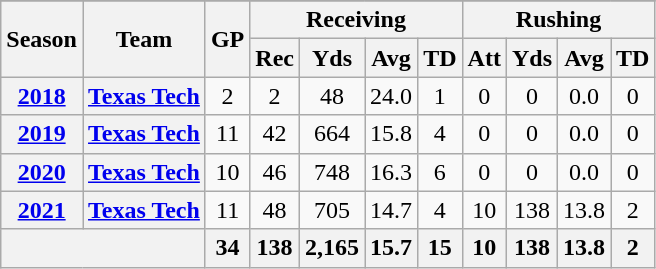<table class="wikitable" style="text-align:center;">
<tr>
</tr>
<tr>
<th rowspan="2">Season</th>
<th rowspan="2">Team</th>
<th rowspan="2">GP</th>
<th colspan="4">Receiving</th>
<th colspan="4">Rushing</th>
</tr>
<tr>
<th>Rec</th>
<th>Yds</th>
<th>Avg</th>
<th>TD</th>
<th>Att</th>
<th>Yds</th>
<th>Avg</th>
<th>TD</th>
</tr>
<tr>
<th><a href='#'>2018</a></th>
<th><a href='#'>Texas Tech</a></th>
<td>2</td>
<td>2</td>
<td>48</td>
<td>24.0</td>
<td>1</td>
<td>0</td>
<td>0</td>
<td>0.0</td>
<td>0</td>
</tr>
<tr>
<th><a href='#'>2019</a></th>
<th><a href='#'>Texas Tech</a></th>
<td>11</td>
<td>42</td>
<td>664</td>
<td>15.8</td>
<td>4</td>
<td>0</td>
<td>0</td>
<td>0.0</td>
<td>0</td>
</tr>
<tr>
<th><a href='#'>2020</a></th>
<th><a href='#'>Texas Tech</a></th>
<td>10</td>
<td>46</td>
<td>748</td>
<td>16.3</td>
<td>6</td>
<td>0</td>
<td>0</td>
<td>0.0</td>
<td>0</td>
</tr>
<tr>
<th><a href='#'>2021</a></th>
<th><a href='#'>Texas Tech</a></th>
<td>11</td>
<td>48</td>
<td>705</td>
<td>14.7</td>
<td>4</td>
<td>10</td>
<td>138</td>
<td>13.8</td>
<td>2</td>
</tr>
<tr>
<th colspan="2"></th>
<th>34</th>
<th>138</th>
<th>2,165</th>
<th>15.7</th>
<th>15</th>
<th>10</th>
<th>138</th>
<th>13.8</th>
<th>2</th>
</tr>
</table>
